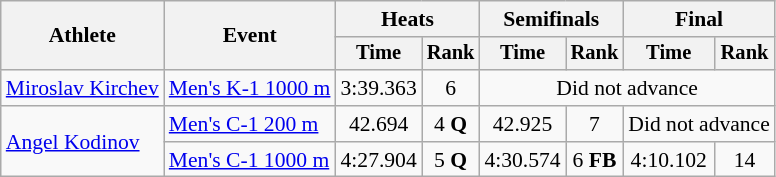<table class=wikitable style="font-size:90%">
<tr>
<th rowspan="2">Athlete</th>
<th rowspan="2">Event</th>
<th colspan=2>Heats</th>
<th colspan=2>Semifinals</th>
<th colspan=2>Final</th>
</tr>
<tr style="font-size:95%">
<th>Time</th>
<th>Rank</th>
<th>Time</th>
<th>Rank</th>
<th>Time</th>
<th>Rank</th>
</tr>
<tr align="center">
<td align=left><a href='#'>Miroslav Kirchev</a></td>
<td align=left><a href='#'>Men's K-1 1000 m</a></td>
<td>3:39.363</td>
<td>6</td>
<td colspan=4>Did not advance</td>
</tr>
<tr align=center>
<td align=left rowspan=2><a href='#'>Angel Kodinov</a></td>
<td align=left><a href='#'>Men's C-1 200 m</a></td>
<td>42.694</td>
<td>4 <strong>Q</strong></td>
<td>42.925</td>
<td>7</td>
<td colspan=2>Did not advance</td>
</tr>
<tr align=center>
<td align=left><a href='#'>Men's C-1 1000 m</a></td>
<td>4:27.904</td>
<td>5 <strong>Q</strong></td>
<td>4:30.574</td>
<td>6 <strong>FB</strong></td>
<td>4:10.102</td>
<td>14</td>
</tr>
</table>
